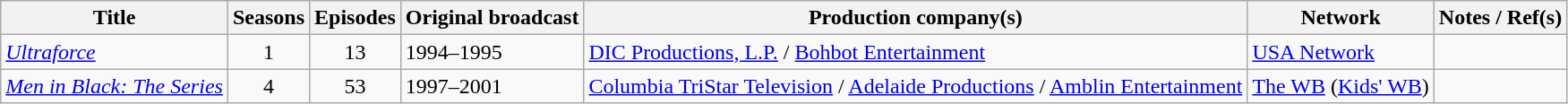<table class="wikitable plainrowheaders" style="text-align: left">
<tr>
<th>Title</th>
<th>Seasons</th>
<th>Episodes</th>
<th>Original broadcast</th>
<th>Production company(s)</th>
<th>Network</th>
<th>Notes / Ref(s)</th>
</tr>
<tr>
<td><em><a href='#'>Ultraforce</a></em></td>
<td align="center">1</td>
<td align="center">13</td>
<td>1994–1995</td>
<td><a href='#'>DIC Productions, L.P.</a> / <a href='#'>Bohbot Entertainment</a></td>
<td><a href='#'>USA Network</a></td>
<td></td>
</tr>
<tr>
<td><em><a href='#'>Men in Black: The Series</a></em></td>
<td align="center">4</td>
<td align="center">53</td>
<td>1997–2001</td>
<td><a href='#'>Columbia TriStar Television</a> / <a href='#'>Adelaide Productions</a> / <a href='#'>Amblin Entertainment</a></td>
<td><a href='#'>The WB</a> (<a href='#'>Kids' WB</a>)</td>
<td></td>
</tr>
</table>
